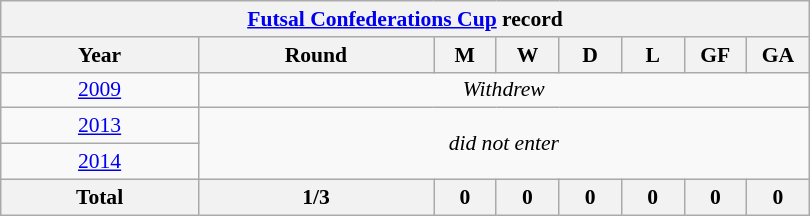<table class="wikitable" style="text-align: center;font-size:90%;">
<tr>
<th colspan=8><a href='#'>Futsal Confederations Cup</a> record</th>
</tr>
<tr>
<th width=125>Year</th>
<th width=150>Round</th>
<th width=35>M</th>
<th width=35>W</th>
<th width=35>D</th>
<th width=35>L</th>
<th width=35>GF</th>
<th width=35>GA</th>
</tr>
<tr>
<td> <a href='#'>2009</a></td>
<td colspan=7><em>Withdrew</em></td>
</tr>
<tr>
<td> <a href='#'>2013</a></td>
<td colspan=7 rowspan=2><em>did not enter</em></td>
</tr>
<tr>
<td> <a href='#'>2014</a></td>
</tr>
<tr>
<th><strong>Total</strong></th>
<th>1/3</th>
<th>0</th>
<th>0</th>
<th>0</th>
<th>0</th>
<th>0</th>
<th>0</th>
</tr>
</table>
